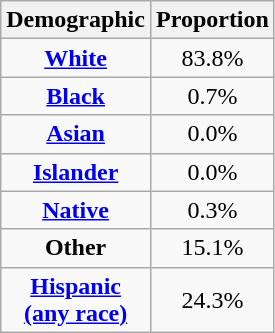<table class="wikitable floatright" style="text-align: center">
<tr>
<th>Demographic</th>
<th>Proportion</th>
</tr>
<tr>
<td><strong><a href='#'>White</a></strong></td>
<td>83.8%</td>
</tr>
<tr>
<td><strong><a href='#'>Black</a></strong></td>
<td>0.7%</td>
</tr>
<tr>
<td><strong><a href='#'>Asian</a></strong></td>
<td>0.0%</td>
</tr>
<tr>
<td><strong><a href='#'>Islander</a></strong></td>
<td>0.0%</td>
</tr>
<tr>
<td><strong><a href='#'>Native</a></strong></td>
<td>0.3%</td>
</tr>
<tr>
<td><strong>Other</strong></td>
<td>15.1%</td>
</tr>
<tr>
<td><strong><a href='#'>Hispanic<br>(any race)</a></strong></td>
<td>24.3%</td>
</tr>
</table>
